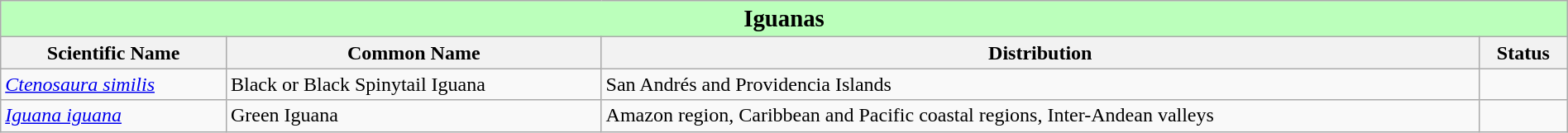<table class="wikitable" style="width:100%;">
<tr>
<td colspan="100%" align="center" bgcolor="#bbffbb"><big><strong>Iguanas</strong></big></td>
</tr>
<tr>
<th>Scientific Name</th>
<th>Common Name</th>
<th>Distribution</th>
<th>Status</th>
</tr>
<tr>
<td><em><a href='#'>Ctenosaura similis</a></em></td>
<td>Black or Black Spinytail Iguana</td>
<td>San Andrés and Providencia Islands </td>
<td></td>
</tr>
<tr>
<td><em><a href='#'>Iguana iguana</a></em></td>
<td>Green Iguana</td>
<td>Amazon region, Caribbean and Pacific coastal regions, Inter-Andean valleys</td>
<td></td>
</tr>
</table>
